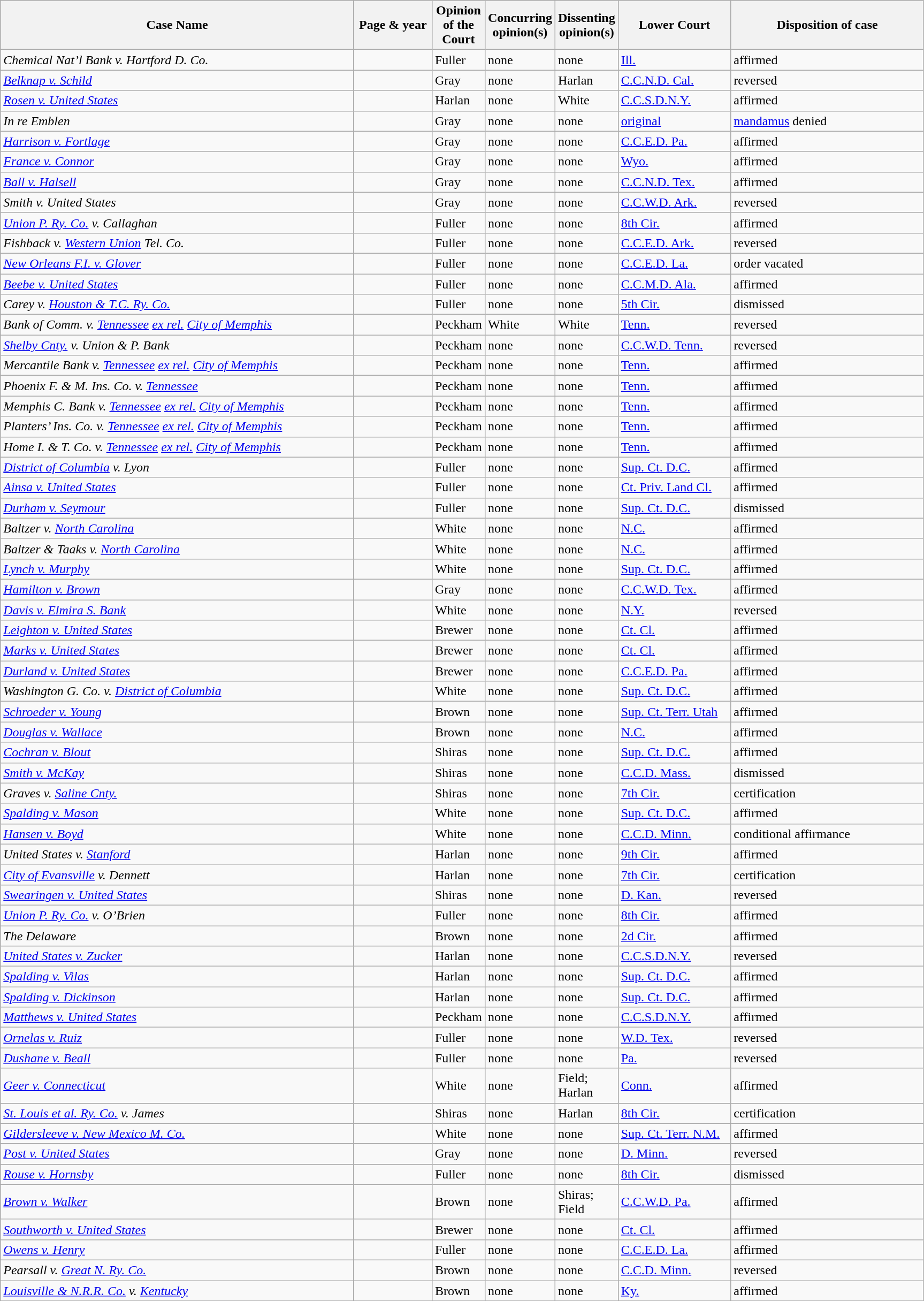<table class="wikitable sortable">
<tr>
<th scope="col" style="width: 433px;">Case Name</th>
<th scope="col" style="width: 90px;">Page & year</th>
<th scope="col" style="width: 10px;">Opinion of the Court</th>
<th scope="col" style="width: 10px;">Concurring opinion(s)</th>
<th scope="col" style="width: 10px;">Dissenting opinion(s)</th>
<th scope="col" style="width: 133px;">Lower Court</th>
<th scope="col" style="width: 233px;">Disposition of case</th>
</tr>
<tr>
<td><em>Chemical Nat’l Bank v. Hartford D. Co.</em></td>
<td align="right"></td>
<td>Fuller</td>
<td>none</td>
<td>none</td>
<td><a href='#'>Ill.</a></td>
<td>affirmed</td>
</tr>
<tr>
<td><em><a href='#'>Belknap v. Schild</a></em></td>
<td align="right"></td>
<td>Gray</td>
<td>none</td>
<td>Harlan</td>
<td><a href='#'>C.C.N.D. Cal.</a></td>
<td>reversed</td>
</tr>
<tr>
<td><em><a href='#'>Rosen v. United States</a></em></td>
<td align="right"></td>
<td>Harlan</td>
<td>none</td>
<td>White</td>
<td><a href='#'>C.C.S.D.N.Y.</a></td>
<td>affirmed</td>
</tr>
<tr>
<td><em>In re Emblen</em></td>
<td align="right"></td>
<td>Gray</td>
<td>none</td>
<td>none</td>
<td><a href='#'>original</a></td>
<td><a href='#'>mandamus</a> denied</td>
</tr>
<tr>
<td><em><a href='#'>Harrison v. Fortlage</a></em></td>
<td align="right"></td>
<td>Gray</td>
<td>none</td>
<td>none</td>
<td><a href='#'>C.C.E.D. Pa.</a></td>
<td>affirmed</td>
</tr>
<tr>
<td><em><a href='#'>France v. Connor</a></em></td>
<td align="right"></td>
<td>Gray</td>
<td>none</td>
<td>none</td>
<td><a href='#'>Wyo.</a></td>
<td>affirmed</td>
</tr>
<tr>
<td><em><a href='#'>Ball v. Halsell</a></em></td>
<td align="right"></td>
<td>Gray</td>
<td>none</td>
<td>none</td>
<td><a href='#'>C.C.N.D. Tex.</a></td>
<td>affirmed</td>
</tr>
<tr>
<td><em>Smith v. United States</em></td>
<td align="right"></td>
<td>Gray</td>
<td>none</td>
<td>none</td>
<td><a href='#'>C.C.W.D. Ark.</a></td>
<td>reversed</td>
</tr>
<tr>
<td><em><a href='#'>Union P. Ry. Co.</a> v. Callaghan</em></td>
<td align="right"></td>
<td>Fuller</td>
<td>none</td>
<td>none</td>
<td><a href='#'>8th Cir.</a></td>
<td>affirmed</td>
</tr>
<tr>
<td><em>Fishback v. <a href='#'>Western Union</a> Tel. Co.</em></td>
<td align="right"></td>
<td>Fuller</td>
<td>none</td>
<td>none</td>
<td><a href='#'>C.C.E.D. Ark.</a></td>
<td>reversed</td>
</tr>
<tr>
<td><em><a href='#'>New Orleans F.I. v. Glover</a></em></td>
<td align="right"></td>
<td>Fuller</td>
<td>none</td>
<td>none</td>
<td><a href='#'>C.C.E.D. La.</a></td>
<td>order vacated</td>
</tr>
<tr>
<td><em><a href='#'>Beebe v. United States</a></em></td>
<td align="right"></td>
<td>Fuller</td>
<td>none</td>
<td>none</td>
<td><a href='#'>C.C.M.D. Ala.</a></td>
<td>affirmed</td>
</tr>
<tr>
<td><em>Carey v. <a href='#'>Houston & T.C. Ry. Co.</a></em></td>
<td align="right"></td>
<td>Fuller</td>
<td>none</td>
<td>none</td>
<td><a href='#'>5th Cir.</a></td>
<td>dismissed</td>
</tr>
<tr>
<td><em>Bank of Comm. v. <a href='#'>Tennessee</a> <a href='#'>ex rel.</a> <a href='#'>City of Memphis</a></em></td>
<td align="right"></td>
<td>Peckham</td>
<td>White</td>
<td>White</td>
<td><a href='#'>Tenn.</a></td>
<td>reversed</td>
</tr>
<tr>
<td><em><a href='#'>Shelby Cnty.</a> v. Union & P. Bank</em></td>
<td align="right"></td>
<td>Peckham</td>
<td>none</td>
<td>none</td>
<td><a href='#'>C.C.W.D. Tenn.</a></td>
<td>reversed</td>
</tr>
<tr>
<td><em>Mercantile Bank v. <a href='#'>Tennessee</a> <a href='#'>ex rel.</a> <a href='#'>City of Memphis</a></em></td>
<td align="right"></td>
<td>Peckham</td>
<td>none</td>
<td>none</td>
<td><a href='#'>Tenn.</a></td>
<td>affirmed</td>
</tr>
<tr>
<td><em>Phoenix F. & M. Ins. Co. v. <a href='#'>Tennessee</a></em></td>
<td align="right"></td>
<td>Peckham</td>
<td>none</td>
<td>none</td>
<td><a href='#'>Tenn.</a></td>
<td>affirmed</td>
</tr>
<tr>
<td><em>Memphis C. Bank v. <a href='#'>Tennessee</a> <a href='#'>ex rel.</a> <a href='#'>City of Memphis</a></em></td>
<td align="right"></td>
<td>Peckham</td>
<td>none</td>
<td>none</td>
<td><a href='#'>Tenn.</a></td>
<td>affirmed</td>
</tr>
<tr>
<td><em>Planters’ Ins. Co. v. <a href='#'>Tennessee</a> <a href='#'>ex rel.</a> <a href='#'>City of Memphis</a></em></td>
<td align="right"></td>
<td>Peckham</td>
<td>none</td>
<td>none</td>
<td><a href='#'>Tenn.</a></td>
<td>affirmed</td>
</tr>
<tr>
<td><em>Home I. & T. Co. v. <a href='#'>Tennessee</a> <a href='#'>ex rel.</a> <a href='#'>City of Memphis</a></em></td>
<td align="right"></td>
<td>Peckham</td>
<td>none</td>
<td>none</td>
<td><a href='#'>Tenn.</a></td>
<td>affirmed</td>
</tr>
<tr>
<td><em><a href='#'>District of Columbia</a> v. Lyon</em></td>
<td align="right"></td>
<td>Fuller</td>
<td>none</td>
<td>none</td>
<td><a href='#'>Sup. Ct. D.C.</a></td>
<td>affirmed</td>
</tr>
<tr>
<td><em><a href='#'>Ainsa v. United States</a></em></td>
<td align="right"></td>
<td>Fuller</td>
<td>none</td>
<td>none</td>
<td><a href='#'>Ct. Priv. Land Cl.</a></td>
<td>affirmed</td>
</tr>
<tr>
<td><em><a href='#'>Durham v. Seymour</a></em></td>
<td align="right"></td>
<td>Fuller</td>
<td>none</td>
<td>none</td>
<td><a href='#'>Sup. Ct. D.C.</a></td>
<td>dismissed</td>
</tr>
<tr>
<td><em>Baltzer v. <a href='#'>North Carolina</a></em></td>
<td align="right"></td>
<td>White</td>
<td>none</td>
<td>none</td>
<td><a href='#'>N.C.</a></td>
<td>affirmed</td>
</tr>
<tr>
<td><em>Baltzer & Taaks v. <a href='#'>North Carolina</a></em></td>
<td align="right"></td>
<td>White</td>
<td>none</td>
<td>none</td>
<td><a href='#'>N.C.</a></td>
<td>affirmed</td>
</tr>
<tr>
<td><em><a href='#'>Lynch v. Murphy</a></em></td>
<td align="right"></td>
<td>White</td>
<td>none</td>
<td>none</td>
<td><a href='#'>Sup. Ct. D.C.</a></td>
<td>affirmed</td>
</tr>
<tr>
<td><em><a href='#'>Hamilton v. Brown</a></em></td>
<td align="right"></td>
<td>Gray</td>
<td>none</td>
<td>none</td>
<td><a href='#'>C.C.W.D. Tex.</a></td>
<td>affirmed</td>
</tr>
<tr>
<td><em><a href='#'>Davis v. Elmira S. Bank</a></em></td>
<td align="right"></td>
<td>White</td>
<td>none</td>
<td>none</td>
<td><a href='#'>N.Y.</a></td>
<td>reversed</td>
</tr>
<tr>
<td><em><a href='#'>Leighton v. United States</a></em></td>
<td align="right"></td>
<td>Brewer</td>
<td>none</td>
<td>none</td>
<td><a href='#'>Ct. Cl.</a></td>
<td>affirmed</td>
</tr>
<tr>
<td><em><a href='#'>Marks v. United States</a></em></td>
<td align="right"></td>
<td>Brewer</td>
<td>none</td>
<td>none</td>
<td><a href='#'>Ct. Cl.</a></td>
<td>affirmed</td>
</tr>
<tr>
<td><em><a href='#'>Durland v. United States</a></em></td>
<td align="right"></td>
<td>Brewer</td>
<td>none</td>
<td>none</td>
<td><a href='#'>C.C.E.D. Pa.</a></td>
<td>affirmed</td>
</tr>
<tr>
<td><em>Washington G. Co. v. <a href='#'>District of Columbia</a></em></td>
<td align="right"></td>
<td>White</td>
<td>none</td>
<td>none</td>
<td><a href='#'>Sup. Ct. D.C.</a></td>
<td>affirmed</td>
</tr>
<tr>
<td><em><a href='#'>Schroeder v. Young</a></em></td>
<td align="right"></td>
<td>Brown</td>
<td>none</td>
<td>none</td>
<td><a href='#'>Sup. Ct. Terr. Utah</a></td>
<td>affirmed</td>
</tr>
<tr>
<td><em><a href='#'>Douglas v. Wallace</a></em></td>
<td align="right"></td>
<td>Brown</td>
<td>none</td>
<td>none</td>
<td><a href='#'>N.C.</a></td>
<td>affirmed</td>
</tr>
<tr>
<td><em><a href='#'>Cochran v. Blout</a></em></td>
<td align="right"></td>
<td>Shiras</td>
<td>none</td>
<td>none</td>
<td><a href='#'>Sup. Ct. D.C.</a></td>
<td>affirmed</td>
</tr>
<tr>
<td><em><a href='#'>Smith v. McKay</a></em></td>
<td align="right"></td>
<td>Shiras</td>
<td>none</td>
<td>none</td>
<td><a href='#'>C.C.D. Mass.</a></td>
<td>dismissed</td>
</tr>
<tr>
<td><em>Graves v. <a href='#'>Saline Cnty.</a></em></td>
<td align="right"></td>
<td>Shiras</td>
<td>none</td>
<td>none</td>
<td><a href='#'>7th Cir.</a></td>
<td>certification</td>
</tr>
<tr>
<td><em><a href='#'>Spalding v. Mason</a></em></td>
<td align="right"></td>
<td>White</td>
<td>none</td>
<td>none</td>
<td><a href='#'>Sup. Ct. D.C.</a></td>
<td>affirmed</td>
</tr>
<tr>
<td><em><a href='#'>Hansen v. Boyd</a></em></td>
<td align="right"></td>
<td>White</td>
<td>none</td>
<td>none</td>
<td><a href='#'>C.C.D. Minn.</a></td>
<td>conditional affirmance</td>
</tr>
<tr>
<td><em>United States v. <a href='#'>Stanford</a></em></td>
<td align="right"></td>
<td>Harlan</td>
<td>none</td>
<td>none</td>
<td><a href='#'>9th Cir.</a></td>
<td>affirmed</td>
</tr>
<tr>
<td><em><a href='#'>City of Evansville</a> v. Dennett</em></td>
<td align="right"></td>
<td>Harlan</td>
<td>none</td>
<td>none</td>
<td><a href='#'>7th Cir.</a></td>
<td>certification</td>
</tr>
<tr>
<td><em><a href='#'>Swearingen v. United States</a></em></td>
<td align="right"></td>
<td>Shiras</td>
<td>none</td>
<td>none</td>
<td><a href='#'>D. Kan.</a></td>
<td>reversed</td>
</tr>
<tr>
<td><em><a href='#'>Union P. Ry. Co.</a> v. O’Brien</em></td>
<td align="right"></td>
<td>Fuller</td>
<td>none</td>
<td>none</td>
<td><a href='#'>8th Cir.</a></td>
<td>affirmed</td>
</tr>
<tr>
<td><em>The Delaware</em></td>
<td align="right"></td>
<td>Brown</td>
<td>none</td>
<td>none</td>
<td><a href='#'>2d Cir.</a></td>
<td>affirmed</td>
</tr>
<tr>
<td><em><a href='#'>United States v. Zucker</a></em></td>
<td align="right"></td>
<td>Harlan</td>
<td>none</td>
<td>none</td>
<td><a href='#'>C.C.S.D.N.Y.</a></td>
<td>reversed</td>
</tr>
<tr>
<td><em><a href='#'>Spalding v. Vilas</a></em></td>
<td align="right"></td>
<td>Harlan</td>
<td>none</td>
<td>none</td>
<td><a href='#'>Sup. Ct. D.C.</a></td>
<td>affirmed</td>
</tr>
<tr>
<td><em><a href='#'>Spalding v. Dickinson</a></em></td>
<td align="right"></td>
<td>Harlan</td>
<td>none</td>
<td>none</td>
<td><a href='#'>Sup. Ct. D.C.</a></td>
<td>affirmed</td>
</tr>
<tr>
<td><em><a href='#'>Matthews v. United States</a></em></td>
<td align="right"></td>
<td>Peckham</td>
<td>none</td>
<td>none</td>
<td><a href='#'>C.C.S.D.N.Y.</a></td>
<td>affirmed</td>
</tr>
<tr>
<td><em><a href='#'>Ornelas v. Ruiz</a></em></td>
<td align="right"></td>
<td>Fuller</td>
<td>none</td>
<td>none</td>
<td><a href='#'>W.D. Tex.</a></td>
<td>reversed</td>
</tr>
<tr>
<td><em><a href='#'>Dushane v. Beall</a></em></td>
<td align="right"></td>
<td>Fuller</td>
<td>none</td>
<td>none</td>
<td><a href='#'>Pa.</a></td>
<td>reversed</td>
</tr>
<tr>
<td><em><a href='#'>Geer v. Connecticut</a></em></td>
<td align="right"></td>
<td>White</td>
<td>none</td>
<td>Field; Harlan</td>
<td><a href='#'>Conn.</a></td>
<td>affirmed</td>
</tr>
<tr>
<td><em><a href='#'>St. Louis et al. Ry. Co.</a> v. James</em></td>
<td align="right"></td>
<td>Shiras</td>
<td>none</td>
<td>Harlan</td>
<td><a href='#'>8th Cir.</a></td>
<td>certification</td>
</tr>
<tr>
<td><em><a href='#'>Gildersleeve v. New Mexico M. Co.</a></em></td>
<td align="right"></td>
<td>White</td>
<td>none</td>
<td>none</td>
<td><a href='#'>Sup. Ct. Terr. N.M.</a></td>
<td>affirmed</td>
</tr>
<tr>
<td><em><a href='#'>Post v. United States</a></em></td>
<td align="right"></td>
<td>Gray</td>
<td>none</td>
<td>none</td>
<td><a href='#'>D. Minn.</a></td>
<td>reversed</td>
</tr>
<tr>
<td><em><a href='#'>Rouse v. Hornsby</a></em></td>
<td align="right"></td>
<td>Fuller</td>
<td>none</td>
<td>none</td>
<td><a href='#'>8th Cir.</a></td>
<td>dismissed</td>
</tr>
<tr>
<td><em><a href='#'>Brown v. Walker</a></em></td>
<td align="right"></td>
<td>Brown</td>
<td>none</td>
<td>Shiras; Field</td>
<td><a href='#'>C.C.W.D. Pa.</a></td>
<td>affirmed</td>
</tr>
<tr>
<td><em><a href='#'>Southworth v. United States</a></em></td>
<td align="right"></td>
<td>Brewer</td>
<td>none</td>
<td>none</td>
<td><a href='#'>Ct. Cl.</a></td>
<td>affirmed</td>
</tr>
<tr>
<td><em><a href='#'>Owens v. Henry</a></em></td>
<td align="right"></td>
<td>Fuller</td>
<td>none</td>
<td>none</td>
<td><a href='#'>C.C.E.D. La.</a></td>
<td>affirmed</td>
</tr>
<tr>
<td><em>Pearsall v. <a href='#'>Great N. Ry. Co.</a></em></td>
<td align="right"></td>
<td>Brown</td>
<td>none</td>
<td>none</td>
<td><a href='#'>C.C.D. Minn.</a></td>
<td>reversed</td>
</tr>
<tr>
<td><em><a href='#'>Louisville & N.R.R. Co.</a> v. <a href='#'>Kentucky</a></em></td>
<td align="right"></td>
<td>Brown</td>
<td>none</td>
<td>none</td>
<td><a href='#'>Ky.</a></td>
<td>affirmed</td>
</tr>
<tr>
</tr>
</table>
